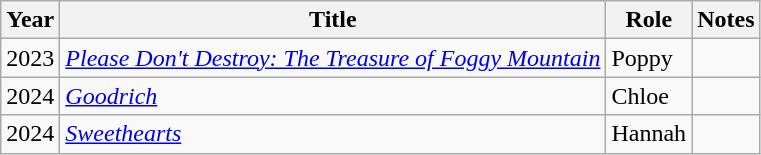<table class="wikitable sortable">
<tr>
<th>Year</th>
<th>Title</th>
<th>Role</th>
<th>Notes</th>
</tr>
<tr>
<td>2023</td>
<td><em><a href='#'>Please Don't Destroy: The Treasure of Foggy Mountain</a></em></td>
<td>Poppy</td>
<td></td>
</tr>
<tr>
<td>2024</td>
<td><em><a href='#'>Goodrich</a></em></td>
<td>Chloe</td>
<td></td>
</tr>
<tr>
<td>2024</td>
<td><em><a href='#'>Sweethearts</a></em></td>
<td>Hannah</td>
<td></td>
</tr>
</table>
